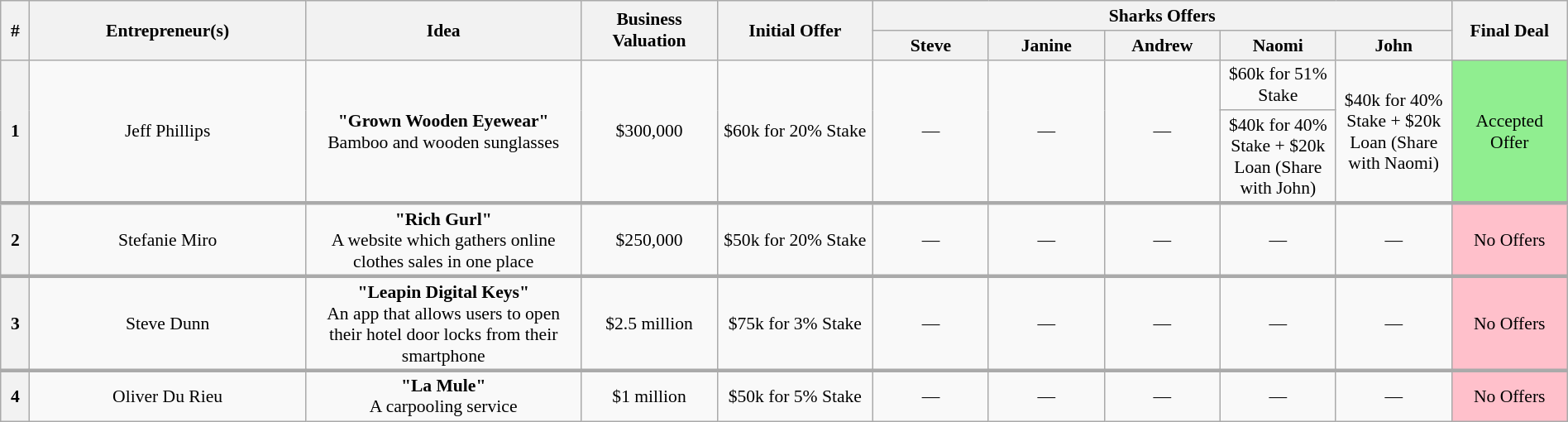<table class="wikitable plainrowheaders" style="font-size:90%; text-align:center; width: 100%; margin-left: auto; margin-right: auto;">
<tr>
<th scope="col" bgcolor="lightgrey" rowspan="2" width="15" align="center">#</th>
<th scope="col" bgcolor="lightgrey" rowspan="2" width="200" align="center">Entrepreneur(s)</th>
<th scope="col" bgcolor="lightgrey" rowspan="2" width="200" align="center">Idea</th>
<th scope="col" bgcolor="lightgrey" rowspan="2" width="95" align="center">Business Valuation</th>
<th scope="col" bgcolor="lightgrey" rowspan="2" width="110" align="center">Initial Offer</th>
<th scope="col" bgcolor="lightgrey" colspan="5">Sharks Offers</th>
<th scope="col" bgcolor="lightgrey" rowspan="2" width="80" align="center">Final Deal</th>
</tr>
<tr>
<th width="80" align="center"><strong>Steve</strong></th>
<th width="80" align="center"><strong>Janine</strong></th>
<th width="80" align="center"><strong>Andrew</strong></th>
<th width="80" align="center"><strong>Naomi</strong></th>
<th width="80" align="center"><strong>John</strong></th>
</tr>
<tr>
<th rowspan="2">1</th>
<td rowspan="2">Jeff Phillips</td>
<td rowspan="2"><strong>"Grown Wooden Eyewear"</strong><br> Bamboo and wooden sunglasses</td>
<td rowspan="2">$300,000</td>
<td rowspan="2">$60k for 20% Stake</td>
<td rowspan="2">—</td>
<td rowspan="2">—</td>
<td rowspan="2">—</td>
<td>$60k for 51% Stake</td>
<td rowspan="2">$40k for 40% Stake + $20k Loan (Share with Naomi)</td>
<td rowspan="2" bgcolor="lightgreen">Accepted Offer</td>
</tr>
<tr>
<td>$40k for 40% Stake + $20k Loan (Share with John)</td>
</tr>
<tr>
</tr>
<tr style="border-top:3px solid #aaa;">
<th>2</th>
<td>Stefanie Miro</td>
<td><strong>"Rich Gurl"</strong><br> A website which gathers online clothes sales in one place</td>
<td>$250,000</td>
<td>$50k for 20% Stake</td>
<td>—</td>
<td>—</td>
<td>—</td>
<td>—</td>
<td>—</td>
<td bgcolor="pink">No Offers</td>
</tr>
<tr>
</tr>
<tr style="border-top:3px solid #aaa;">
<th>3</th>
<td>Steve Dunn</td>
<td><strong>"Leapin Digital Keys"</strong><br> An app that allows users to open their hotel door locks from their smartphone</td>
<td>$2.5 million</td>
<td>$75k for 3% Stake</td>
<td>—</td>
<td>—</td>
<td>—</td>
<td>—</td>
<td>—</td>
<td bgcolor="pink">No Offers</td>
</tr>
<tr>
</tr>
<tr style="border-top:3px solid #aaa;">
<th>4</th>
<td>Oliver Du Rieu</td>
<td><strong>"La Mule"</strong><br> A carpooling service</td>
<td>$1 million</td>
<td>$50k for 5% Stake</td>
<td>—</td>
<td>—</td>
<td>—</td>
<td>—</td>
<td>—</td>
<td bgcolor="pink">No Offers</td>
</tr>
</table>
